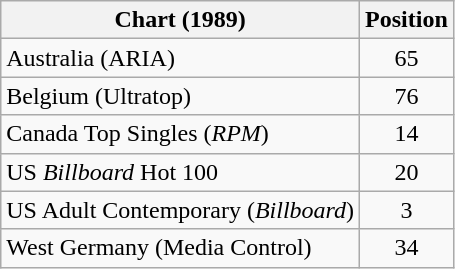<table class="wikitable sortable">
<tr>
<th>Chart (1989)</th>
<th>Position</th>
</tr>
<tr>
<td>Australia (ARIA)</td>
<td align="center">65</td>
</tr>
<tr>
<td>Belgium (Ultratop)</td>
<td align="center">76</td>
</tr>
<tr>
<td>Canada Top Singles (<em>RPM</em>)</td>
<td align="center">14</td>
</tr>
<tr>
<td>US <em>Billboard</em> Hot 100</td>
<td align="center">20</td>
</tr>
<tr>
<td>US Adult Contemporary (<em>Billboard</em>)</td>
<td align="center">3</td>
</tr>
<tr>
<td>West Germany (Media Control)</td>
<td align="center">34</td>
</tr>
</table>
